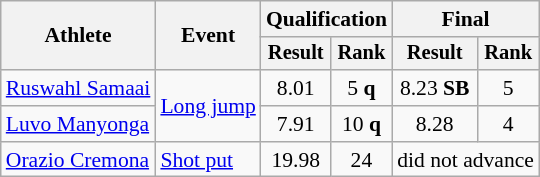<table class=wikitable style=font-size:90%>
<tr>
<th rowspan=2>Athlete</th>
<th rowspan=2>Event</th>
<th colspan=2>Qualification</th>
<th colspan=2>Final</th>
</tr>
<tr style=font-size:95%>
<th>Result</th>
<th>Rank</th>
<th>Result</th>
<th>Rank</th>
</tr>
<tr align=center>
<td align=left><a href='#'>Ruswahl Samaai</a></td>
<td align=left rowspan=2><a href='#'>Long jump</a></td>
<td>8.01</td>
<td>5 <strong>q</strong></td>
<td>8.23 <strong>SB</strong></td>
<td>5</td>
</tr>
<tr align=center>
<td align=left><a href='#'>Luvo Manyonga</a></td>
<td>7.91</td>
<td>10 <strong>q</strong></td>
<td>8.28</td>
<td>4</td>
</tr>
<tr align=center>
<td align=left><a href='#'>Orazio Cremona</a></td>
<td align=left><a href='#'>Shot put</a></td>
<td>19.98</td>
<td>24</td>
<td colspan=2>did not advance</td>
</tr>
</table>
